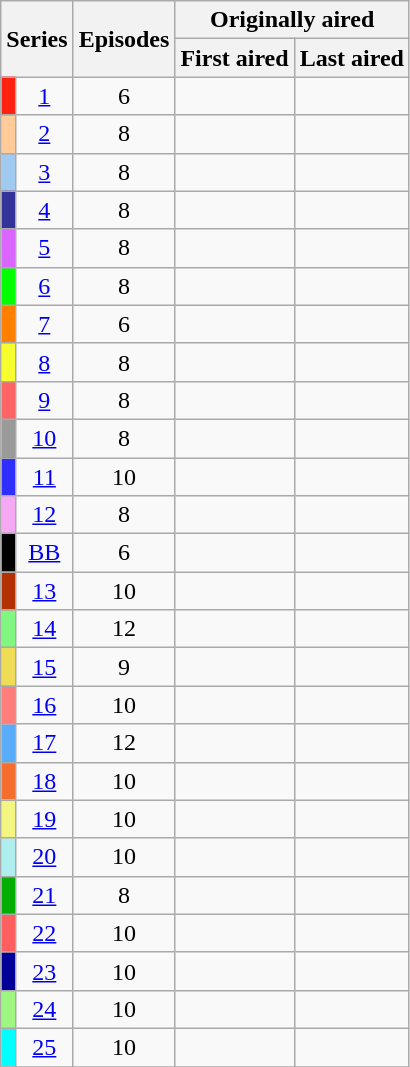<table class="wikitable plainrowheaders" style="text-align:center;">
<tr>
<th colspan="2" rowspan="2">Series</th>
<th rowspan="2">Episodes</th>
<th colspan="2">Originally aired</th>
</tr>
<tr>
<th>First aired</th>
<th>Last aired</th>
</tr>
<tr>
<td style="background:#FF2211;"></td>
<td><a href='#'>1</a></td>
<td>6</td>
<td></td>
<td></td>
</tr>
<tr>
<td style="background:#FFCC99;"></td>
<td><a href='#'>2</a></td>
<td>8</td>
<td></td>
<td></td>
</tr>
<tr>
<td style="background:#A1CAF1;"></td>
<td><a href='#'>3</a></td>
<td>8</td>
<td></td>
<td></td>
</tr>
<tr>
<td style="background:#333399;"></td>
<td><a href='#'>4</a></td>
<td>8</td>
<td></td>
<td></td>
</tr>
<tr>
<td style="background:#DA66FF;"></td>
<td><a href='#'>5</a></td>
<td>8</td>
<td></td>
<td></td>
</tr>
<tr>
<td style="background:#00FF00;"></td>
<td><a href='#'>6</a></td>
<td>8</td>
<td></td>
<td></td>
</tr>
<tr>
<td style="background:#FF7F00;"></td>
<td><a href='#'>7</a></td>
<td>6</td>
<td></td>
<td></td>
</tr>
<tr>
<td style="background:#F7FE2E;"></td>
<td><a href='#'>8</a></td>
<td>8</td>
<td></td>
<td></td>
</tr>
<tr>
<td style="background:#FF6464;"></td>
<td><a href='#'>9</a></td>
<td>8</td>
<td></td>
<td></td>
</tr>
<tr>
<td style="background:#9A9A9A;"></td>
<td><a href='#'>10</a></td>
<td>8</td>
<td></td>
<td></td>
</tr>
<tr>
<td style="background:#2E2EFE;"></td>
<td><a href='#'>11</a></td>
<td>10</td>
<td></td>
<td></td>
</tr>
<tr>
<td style="background:#F5A9F2;"></td>
<td><a href='#'>12</a></td>
<td>8</td>
<td></td>
<td></td>
</tr>
<tr>
<td style="background:#000000;"></td>
<td><a href='#'>BB</a></td>
<td>6</td>
<td></td>
<td></td>
</tr>
<tr>
<td style="background:#B43104;"></td>
<td><a href='#'>13</a></td>
<td>10</td>
<td></td>
<td></td>
</tr>
<tr>
<td style="background:#81F781;"></td>
<td><a href='#'>14</a></td>
<td>12</td>
<td></td>
<td></td>
</tr>
<tr>
<td style="background:#EEDD55;"></td>
<td><a href='#'>15</a></td>
<td>9</td>
<td></td>
<td></td>
</tr>
<tr>
<td style="background:#FF7D7B;"></td>
<td><a href='#'>16</a></td>
<td>10</td>
<td></td>
<td></td>
</tr>
<tr>
<td style="background:#58ACFA;"></td>
<td><a href='#'>17</a></td>
<td>12</td>
<td></td>
<td></td>
</tr>
<tr>
<td style="background:#F66E2F;"></td>
<td><a href='#'>18</a></td>
<td>10</td>
<td></td>
<td></td>
</tr>
<tr>
<td style="background:#F3F781;"></td>
<td><a href='#'>19</a></td>
<td>10</td>
<td></td>
<td></td>
</tr>
<tr>
<td style="background:#AFEEEE;"></td>
<td><a href='#'>20</a></td>
<td>10</td>
<td></td>
<td></td>
</tr>
<tr>
<td style="background:#03AE03;"></td>
<td><a href='#'>21</a></td>
<td>8</td>
<td></td>
<td></td>
</tr>
<tr>
<td style="background:#FF5F5F;"></td>
<td><a href='#'>22</a></td>
<td>10</td>
<td></td>
<td></td>
</tr>
<tr>
<td style="background:#000099;"></td>
<td><a href='#'>23</a></td>
<td>10</td>
<td></td>
<td></td>
</tr>
<tr>
<td style="background:#9FF781;"></td>
<td><a href='#'>24</a></td>
<td>10</td>
<td></td>
<td></td>
</tr>
<tr>
<td style="background:#00FFFF;"></td>
<td><a href='#'>25</a></td>
<td>10</td>
<td></td>
<td></td>
</tr>
<tr>
</tr>
</table>
